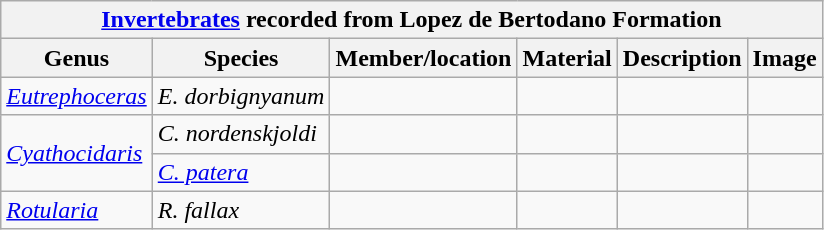<table class="wikitable" align="center">
<tr>
<th colspan="6" align="center"><strong><a href='#'>Invertebrates</a></strong> recorded from Lopez de Bertodano Formation</th>
</tr>
<tr>
<th>Genus</th>
<th>Species</th>
<th>Member/location</th>
<th>Material</th>
<th>Description</th>
<th>Image</th>
</tr>
<tr>
<td><em><a href='#'>Eutrephoceras</a></em></td>
<td><em>E. dorbignyanum</em></td>
<td></td>
<td></td>
<td></td>
<td></td>
</tr>
<tr>
<td rowspan = "2"><em><a href='#'>Cyathocidaris</a></em></td>
<td><em>C. nordenskjoldi</em></td>
<td></td>
<td></td>
<td></td>
<td></td>
</tr>
<tr>
<td><em><a href='#'>C. patera</a></em></td>
<td></td>
<td></td>
<td></td>
<td></td>
</tr>
<tr>
<td><em><a href='#'>Rotularia</a></em></td>
<td><em>R. fallax</em></td>
<td></td>
<td></td>
<td></td>
<td></td>
</tr>
</table>
